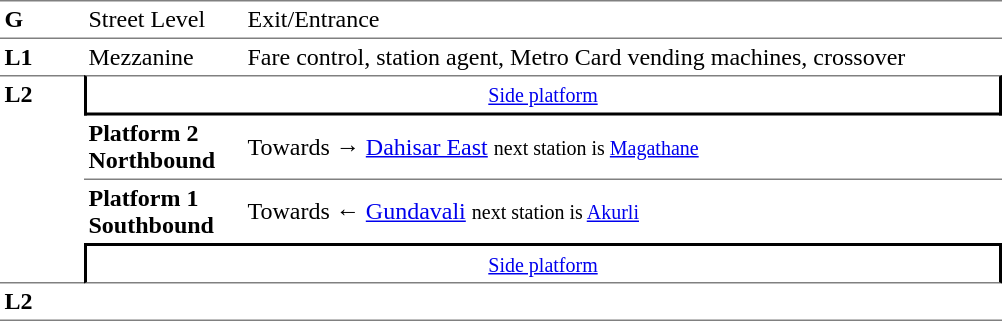<table cellspacing="0" cellpadding="3" border="0">
<tr>
<td style="border-bottom:solid 1px gray;border-top:solid 1px gray;" width="50" valign="top"><strong>G</strong></td>
<td style="border-top:solid 1px gray;border-bottom:solid 1px gray;" width="100" valign="top">Street Level</td>
<td style="border-top:solid 1px gray;border-bottom:solid 1px gray;" width="500" valign="top">Exit/Entrance</td>
</tr>
<tr>
<td valign="top"><strong>L1</strong></td>
<td valign="top">Mezzanine</td>
<td valign="top">Fare control, station agent, Metro Card vending machines, crossover</td>
</tr>
<tr>
<td rowspan="4" style="border-top:solid 1px gray;border-bottom:solid 1px gray;" width="50" valign="top"><strong>L2</strong></td>
<td colspan="2" style="border-top:solid 1px gray;border-right:solid 2px black;border-left:solid 2px black;border-bottom:solid 2px black;text-align:center;"><small><a href='#'>Side platform</a></small></td>
</tr>
<tr>
<td style="border-bottom:solid 1px gray;" width="100"><span><strong>Platform 2</strong><br><strong>Northbound</strong></span></td>
<td style="border-bottom:solid 1px gray;" width="500">Towards → <a href='#'>Dahisar East</a> <small>next station is <a href='#'>Magathane</a></small></td>
</tr>
<tr>
<td><span><strong>Platform 1</strong><br><strong>Southbound</strong></span></td>
<td>Towards ← <a href='#'>Gundavali</a> <small>next station is <a href='#'>Akurli</a></small></td>
</tr>
<tr>
<td colspan="2" style="border-top:solid 2px black;border-right:solid 2px black;border-left:solid 2px black;border-bottom:solid 1px gray;" align="center"><small><a href='#'>Side platform</a></small></td>
</tr>
<tr>
<td rowspan="2" style="border-bottom:solid 1px gray;" width="50" valign="top"><strong>L2</strong></td>
<td style="border-bottom:solid 1px gray;" width="100"></td>
<td style="border-bottom:solid 1px gray;" width="500"></td>
</tr>
<tr>
</tr>
</table>
